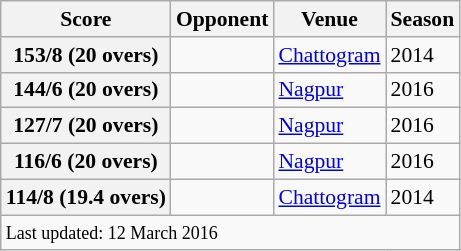<table class="wikitable"style="font-size: 90%">
<tr>
<th>Score</th>
<th>Opponent</th>
<th>Venue</th>
<th>Season</th>
</tr>
<tr>
<th>153/8 (20 overs)</th>
<td></td>
<td><a href='#'>Chattogram</a></td>
<td>2014</td>
</tr>
<tr>
<th>144/6 (20 overs)</th>
<td></td>
<td><a href='#'>Nagpur</a></td>
<td>2016</td>
</tr>
<tr>
<th>127/7 (20 overs)</th>
<td></td>
<td><a href='#'>Nagpur</a></td>
<td>2016</td>
</tr>
<tr>
<th>116/6 (20 overs)</th>
<td></td>
<td><a href='#'>Nagpur</a></td>
<td>2016</td>
</tr>
<tr>
<th>114/8 (19.4 overs)</th>
<td></td>
<td><a href='#'>Chattogram</a></td>
<td>2014</td>
</tr>
<tr>
<td colspan="4"><small>Last updated: 12 March 2016</small></td>
</tr>
</table>
